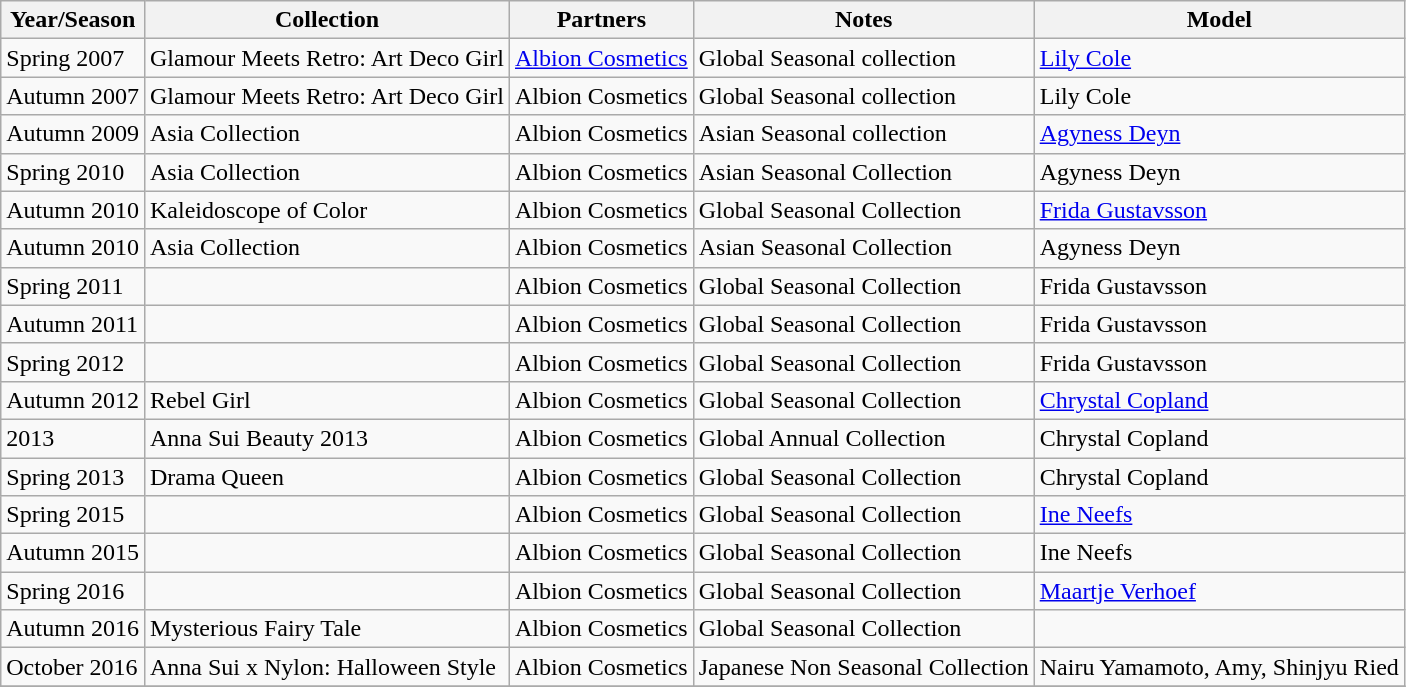<table class="wikitable collapsible collapsed">
<tr>
<th class="unsortable">Year/Season</th>
<th class="unsortable">Collection</th>
<th class="unsortable">Partners</th>
<th class="unsortable">Notes</th>
<th>Model</th>
</tr>
<tr>
<td>Spring 2007</td>
<td>Glamour Meets Retro: Art Deco Girl</td>
<td><a href='#'>Albion Cosmetics</a></td>
<td>Global Seasonal collection</td>
<td><a href='#'>Lily Cole</a></td>
</tr>
<tr>
<td>Autumn 2007</td>
<td>Glamour Meets Retro: Art Deco Girl</td>
<td>Albion Cosmetics</td>
<td>Global Seasonal collection</td>
<td>Lily Cole</td>
</tr>
<tr>
<td>Autumn 2009</td>
<td>Asia Collection</td>
<td>Albion Cosmetics</td>
<td>Asian Seasonal collection</td>
<td><a href='#'>Agyness Deyn</a></td>
</tr>
<tr>
<td>Spring 2010</td>
<td>Asia Collection</td>
<td>Albion Cosmetics</td>
<td>Asian Seasonal Collection</td>
<td>Agyness Deyn</td>
</tr>
<tr>
<td>Autumn 2010</td>
<td>Kaleidoscope of Color</td>
<td>Albion Cosmetics</td>
<td>Global Seasonal Collection</td>
<td><a href='#'>Frida Gustavsson</a></td>
</tr>
<tr>
<td>Autumn 2010</td>
<td>Asia Collection</td>
<td>Albion Cosmetics</td>
<td>Asian Seasonal Collection</td>
<td>Agyness Deyn</td>
</tr>
<tr>
<td>Spring 2011</td>
<td></td>
<td>Albion Cosmetics</td>
<td>Global Seasonal Collection</td>
<td>Frida Gustavsson</td>
</tr>
<tr>
<td>Autumn 2011</td>
<td></td>
<td>Albion Cosmetics</td>
<td>Global Seasonal Collection</td>
<td>Frida Gustavsson</td>
</tr>
<tr>
<td>Spring 2012</td>
<td></td>
<td>Albion Cosmetics</td>
<td>Global Seasonal Collection</td>
<td>Frida Gustavsson</td>
</tr>
<tr>
<td>Autumn 2012</td>
<td>Rebel Girl</td>
<td>Albion Cosmetics</td>
<td>Global Seasonal Collection</td>
<td><a href='#'>Chrystal Copland</a></td>
</tr>
<tr>
<td>2013</td>
<td>Anna Sui Beauty 2013</td>
<td>Albion Cosmetics</td>
<td>Global Annual Collection</td>
<td>Chrystal Copland</td>
</tr>
<tr>
<td>Spring 2013</td>
<td>Drama Queen</td>
<td>Albion Cosmetics</td>
<td>Global Seasonal Collection</td>
<td>Chrystal Copland</td>
</tr>
<tr>
<td>Spring 2015</td>
<td></td>
<td>Albion Cosmetics</td>
<td>Global Seasonal Collection</td>
<td><a href='#'>Ine Neefs</a></td>
</tr>
<tr>
<td>Autumn 2015</td>
<td></td>
<td>Albion Cosmetics</td>
<td>Global Seasonal Collection</td>
<td>Ine Neefs</td>
</tr>
<tr>
<td>Spring 2016</td>
<td></td>
<td>Albion Cosmetics</td>
<td>Global Seasonal Collection</td>
<td><a href='#'>Maartje Verhoef</a></td>
</tr>
<tr>
<td>Autumn 2016</td>
<td>Mysterious Fairy Tale</td>
<td>Albion Cosmetics</td>
<td>Global Seasonal Collection</td>
<td></td>
</tr>
<tr>
<td>October 2016</td>
<td>Anna Sui x Nylon: Halloween Style</td>
<td>Albion Cosmetics</td>
<td>Japanese Non Seasonal Collection</td>
<td>Nairu Yamamoto, Amy, Shinjyu Ried</td>
</tr>
<tr>
</tr>
</table>
